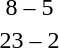<table style="text-align:center">
<tr>
<th width=200></th>
<th width=100></th>
<th width=200></th>
</tr>
<tr>
<td align=right><strong></strong></td>
<td>8 – 5</td>
<td align=left></td>
</tr>
<tr>
<td align=right><strong></strong></td>
<td>23 – 2</td>
<td align=left></td>
</tr>
</table>
